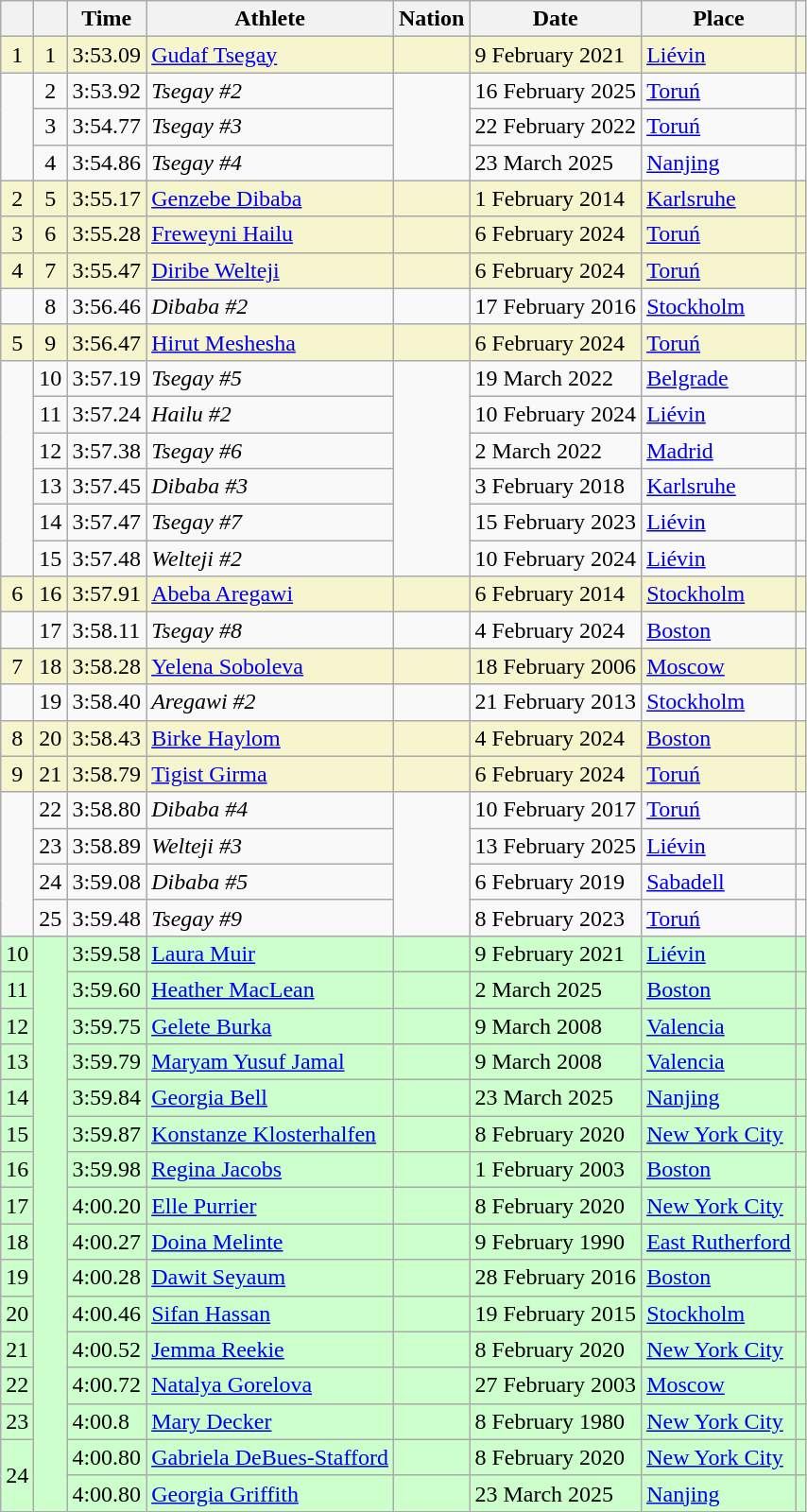<table class="wikitable sortable">
<tr>
<th></th>
<th></th>
<th>Time</th>
<th>Athlete</th>
<th>Nation</th>
<th>Date</th>
<th>Place</th>
<th class="unsortable"></th>
</tr>
<tr bgcolor="#f6F5CE">
<td align=center>1</td>
<td align=center>1</td>
<td>3:53.09</td>
<td><a href='#'>Gudaf Tsegay</a></td>
<td></td>
<td>9 February 2021</td>
<td><a href='#'>Liévin</a></td>
<td></td>
</tr>
<tr>
<td rowspan="3"></td>
<td align=center>2</td>
<td>3:53.92</td>
<td><em>Tsegay #2</em></td>
<td rowspan="3"></td>
<td>16 February 2025</td>
<td><a href='#'>Toruń</a></td>
<td></td>
</tr>
<tr>
<td align="center">3</td>
<td>3:54.77</td>
<td><em>Tsegay #3</em></td>
<td>22 February 2022</td>
<td><a href='#'>Toruń</a></td>
<td></td>
</tr>
<tr>
<td align="center">4</td>
<td>3:54.86</td>
<td><em>Tsegay #4</em></td>
<td>23 March 2025</td>
<td><a href='#'>Nanjing</a></td>
<td></td>
</tr>
<tr bgcolor="#f6F5CE">
<td align="center">2</td>
<td align="center">5</td>
<td>3:55.17</td>
<td><a href='#'>Genzebe Dibaba</a></td>
<td></td>
<td>1 February 2014</td>
<td><a href='#'>Karlsruhe</a></td>
<td></td>
</tr>
<tr bgcolor="#f6F5CE">
<td align="center">3</td>
<td align="center">6</td>
<td>3:55.28</td>
<td><a href='#'>Freweyni Hailu</a></td>
<td></td>
<td>6 February 2024</td>
<td><a href='#'>Toruń</a></td>
<td></td>
</tr>
<tr bgcolor="#f6F5CE">
<td align="center">4</td>
<td align="center">7</td>
<td>3:55.47</td>
<td><a href='#'>Diribe Welteji</a></td>
<td></td>
<td>6 February 2024</td>
<td><a href='#'>Toruń</a></td>
<td></td>
</tr>
<tr>
<td></td>
<td align="center">8</td>
<td>3:56.46</td>
<td><em>Dibaba #2</em></td>
<td></td>
<td>17 February 2016</td>
<td><a href='#'>Stockholm</a></td>
<td></td>
</tr>
<tr bgcolor="#f6F5CE">
<td align="center">5</td>
<td align="center">9</td>
<td>3:56.47</td>
<td><a href='#'>Hirut Meshesha</a></td>
<td></td>
<td>6 February 2024</td>
<td><a href='#'>Toruń</a></td>
<td></td>
</tr>
<tr>
<td rowspan="6"></td>
<td align="center">10</td>
<td>3:57.19</td>
<td><em>Tsegay #5</em></td>
<td rowspan="6"></td>
<td>19 March 2022</td>
<td><a href='#'>Belgrade</a></td>
<td></td>
</tr>
<tr>
<td align="center">11</td>
<td>3:57.24</td>
<td><em>Hailu #2</em></td>
<td>10 February 2024</td>
<td><a href='#'>Liévin</a></td>
<td></td>
</tr>
<tr>
<td align="center">12</td>
<td>3:57.38</td>
<td><em>Tsegay #6</em></td>
<td>2 March 2022</td>
<td><a href='#'>Madrid</a></td>
<td></td>
</tr>
<tr>
<td align="center">13</td>
<td>3:57.45</td>
<td><em>Dibaba #3</em></td>
<td>3 February 2018</td>
<td><a href='#'>Karlsruhe</a></td>
<td></td>
</tr>
<tr>
<td align="center">14</td>
<td>3:57.47</td>
<td><em>Tsegay #7</em></td>
<td>15 February 2023</td>
<td><a href='#'>Liévin</a></td>
<td></td>
</tr>
<tr>
<td align="center">15</td>
<td>3:57.48</td>
<td><em>Welteji #2</em></td>
<td>10 February 2024</td>
<td><a href='#'>Liévin</a></td>
<td></td>
</tr>
<tr bgcolor="#f6F5CE">
<td align="center">6</td>
<td align="center">16</td>
<td>3:57.91</td>
<td><a href='#'>Abeba Aregawi</a></td>
<td></td>
<td>6 February 2014</td>
<td><a href='#'>Stockholm</a></td>
<td></td>
</tr>
<tr>
<td></td>
<td align="center">17</td>
<td>3:58.11</td>
<td><em>Tsegay #8</em></td>
<td></td>
<td>4 February 2024</td>
<td><a href='#'>Boston</a></td>
<td></td>
</tr>
<tr bgcolor="#f6F5CE">
<td align="center">7</td>
<td align="center">18</td>
<td>3:58.28</td>
<td><a href='#'>Yelena Soboleva</a></td>
<td></td>
<td>18 February 2006</td>
<td><a href='#'>Moscow</a></td>
<td></td>
</tr>
<tr>
<td></td>
<td align="center">19</td>
<td>3:58.40</td>
<td><em>Aregawi #2</em></td>
<td></td>
<td>21 February 2013</td>
<td><a href='#'>Stockholm</a></td>
<td></td>
</tr>
<tr bgcolor="#f6F5CE">
<td align="center">8</td>
<td align="center">20</td>
<td>3:58.43</td>
<td><a href='#'>Birke Haylom</a></td>
<td></td>
<td>4 February 2024</td>
<td><a href='#'>Boston</a></td>
<td></td>
</tr>
<tr bgcolor="#f6F5CE">
<td align="center">9</td>
<td align="center">21</td>
<td>3:58.79</td>
<td><a href='#'>Tigist Girma</a></td>
<td></td>
<td>6 February 2024</td>
<td><a href='#'>Toruń</a></td>
<td></td>
</tr>
<tr>
<td rowspan=4></td>
<td align="center">22</td>
<td>3:58.80</td>
<td><em>Dibaba #4</em></td>
<td rowspan=4></td>
<td>10 February 2017</td>
<td><a href='#'>Toruń</a></td>
<td></td>
</tr>
<tr>
<td align="center">23</td>
<td>3:58.89</td>
<td><em>Welteji #3</em></td>
<td>13 February 2025</td>
<td><a href='#'>Liévin</a></td>
<td></td>
</tr>
<tr>
<td align="center">24</td>
<td>3:59.08</td>
<td><em>Dibaba #5</em></td>
<td>6 February 2019</td>
<td><a href='#'>Sabadell</a></td>
<td></td>
</tr>
<tr>
<td align="center">25</td>
<td>3:59.48</td>
<td><em>Tsegay #9</em></td>
<td>8 February 2023</td>
<td><a href='#'>Toruń</a></td>
<td></td>
</tr>
<tr bgcolor="#CCFFCC">
<td align="center">10</td>
<td rowspan=16></td>
<td>3:59.58</td>
<td><a href='#'>Laura Muir</a></td>
<td></td>
<td>9 February 2021</td>
<td><a href='#'>Liévin</a></td>
<td></td>
</tr>
<tr bgcolor="#CCFFCC">
<td align="center">11</td>
<td>3:59.60</td>
<td><a href='#'>Heather MacLean</a></td>
<td></td>
<td>2 March 2025</td>
<td><a href='#'>Boston</a></td>
<td></td>
</tr>
<tr bgcolor="#CCFFCC">
<td align="center">12</td>
<td>3:59.75</td>
<td><a href='#'>Gelete Burka</a></td>
<td></td>
<td>9 March 2008</td>
<td><a href='#'>Valencia</a></td>
<td></td>
</tr>
<tr bgcolor="#CCFFCC">
<td align="center">13</td>
<td>3:59.79</td>
<td><a href='#'>Maryam Yusuf Jamal</a></td>
<td></td>
<td>9 March 2008</td>
<td><a href='#'>Valencia</a></td>
<td></td>
</tr>
<tr bgcolor="#CCFFCC">
<td align="center">14</td>
<td>3:59.84</td>
<td><a href='#'>Georgia Bell</a></td>
<td></td>
<td>23 March 2025</td>
<td><a href='#'>Nanjing</a></td>
<td></td>
</tr>
<tr bgcolor="#CCFFCC">
<td align="center">15</td>
<td>3:59.87</td>
<td><a href='#'>Konstanze Klosterhalfen</a></td>
<td></td>
<td>8 February 2020</td>
<td><a href='#'>New York City</a></td>
<td></td>
</tr>
<tr bgcolor="#CCFFCC">
<td align="center">16</td>
<td>3:59.98</td>
<td><a href='#'>Regina Jacobs</a></td>
<td></td>
<td>1 February 2003</td>
<td><a href='#'>Boston</a></td>
<td></td>
</tr>
<tr bgcolor="#CCFFCC">
<td align="center">17</td>
<td>4:00.20</td>
<td><a href='#'>Elle Purrier</a></td>
<td></td>
<td>8 February 2020</td>
<td><a href='#'>New York City</a></td>
<td></td>
</tr>
<tr bgcolor="#CCFFCC">
<td align="center">18</td>
<td>4:00.27</td>
<td><a href='#'>Doina Melinte</a></td>
<td></td>
<td>9 February 1990</td>
<td><a href='#'>East Rutherford</a></td>
<td></td>
</tr>
<tr bgcolor="#CCFFCC">
<td align="center">19</td>
<td>4:00.28</td>
<td><a href='#'>Dawit Seyaum</a></td>
<td></td>
<td>28 February 2016</td>
<td><a href='#'>Boston</a></td>
<td></td>
</tr>
<tr bgcolor="#CCFFCC">
<td align="center">20</td>
<td>4:00.46</td>
<td><a href='#'>Sifan Hassan</a></td>
<td></td>
<td>19 February 2015</td>
<td><a href='#'>Stockholm</a></td>
<td></td>
</tr>
<tr bgcolor="#CCFFCC">
<td align="center">21</td>
<td>4:00.52</td>
<td><a href='#'>Jemma Reekie</a></td>
<td></td>
<td>8 February 2020</td>
<td><a href='#'>New York City</a></td>
<td></td>
</tr>
<tr bgcolor="#CCFFCC">
<td align="center">22</td>
<td>4:00.72</td>
<td><a href='#'>Natalya Gorelova</a></td>
<td></td>
<td>27 February 2003</td>
<td><a href='#'>Moscow</a></td>
<td></td>
</tr>
<tr bgcolor="#CCFFCC">
<td align="center">23</td>
<td>4:00.8</td>
<td><a href='#'>Mary Decker</a></td>
<td></td>
<td>8 February 1980</td>
<td><a href='#'>New York City</a></td>
<td></td>
</tr>
<tr bgcolor="#CCFFCC">
<td rowspan="2" align="center">24</td>
<td>4:00.80</td>
<td><a href='#'>Gabriela DeBues-Stafford</a></td>
<td></td>
<td>8 February 2020</td>
<td><a href='#'>New York City</a></td>
<td></td>
</tr>
<tr bgcolor="#CCFFCC">
<td>4:00.80</td>
<td><a href='#'>Georgia Griffith</a></td>
<td></td>
<td>23 March 2025</td>
<td><a href='#'>Nanjing</a></td>
<td></td>
</tr>
</table>
